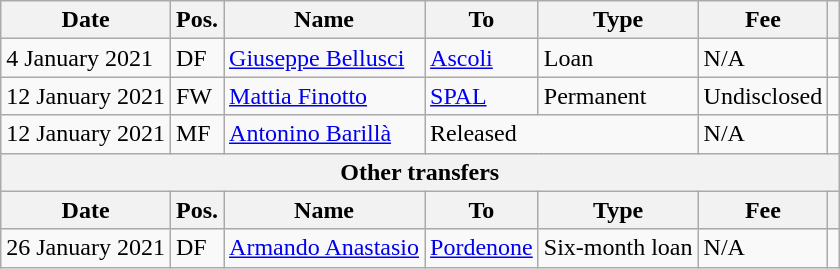<table class="wikitable">
<tr>
<th>Date</th>
<th>Pos.</th>
<th>Name</th>
<th>To</th>
<th>Type</th>
<th>Fee</th>
<th></th>
</tr>
<tr>
<td>4 January 2021</td>
<td>DF</td>
<td> <a href='#'>Giuseppe Bellusci</a></td>
<td><a href='#'>Ascoli</a></td>
<td>Loan</td>
<td>N/A</td>
<td></td>
</tr>
<tr>
<td>12 January 2021</td>
<td>FW</td>
<td> <a href='#'>Mattia Finotto</a></td>
<td><a href='#'>SPAL</a></td>
<td>Permanent</td>
<td>Undisclosed</td>
<td></td>
</tr>
<tr>
<td>12 January 2021</td>
<td>MF</td>
<td> <a href='#'>Antonino Barillà</a></td>
<td colspan="2">Released</td>
<td>N/A</td>
<td></td>
</tr>
<tr>
<th colspan="7">Other transfers</th>
</tr>
<tr>
<th>Date</th>
<th>Pos.</th>
<th>Name</th>
<th>To</th>
<th>Type</th>
<th>Fee</th>
<th></th>
</tr>
<tr>
<td>26 January 2021</td>
<td>DF</td>
<td> <a href='#'>Armando Anastasio</a></td>
<td><a href='#'>Pordenone</a></td>
<td>Six-month loan</td>
<td>N/A</td>
<td></td>
</tr>
</table>
